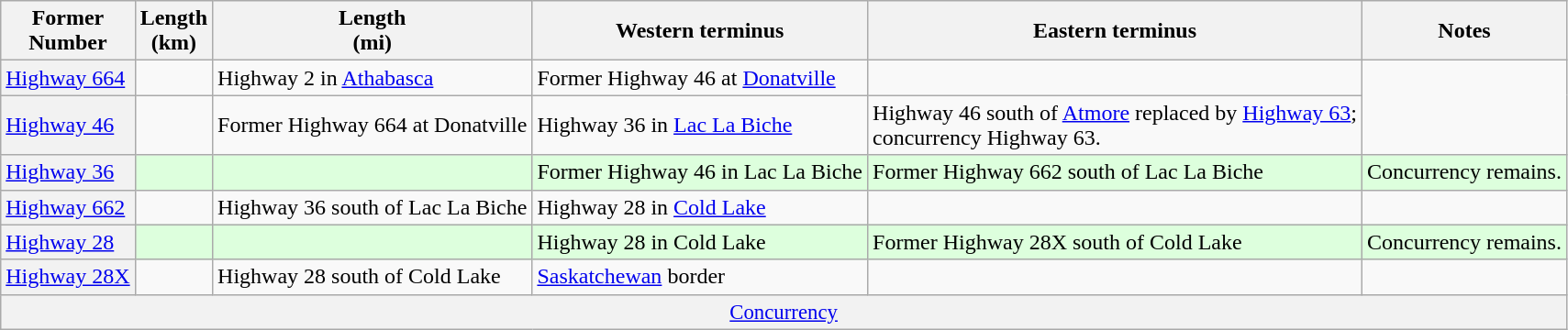<table class="wikitable sortable">
<tr>
<th>Former<br>Number</th>
<th>Length<br>(km)</th>
<th>Length<br>(mi)</th>
<th class="unsortable">Western terminus</th>
<th class="unsortable">Eastern terminus</th>
<th class="unsortable">Notes</th>
</tr>
<tr>
<td style="background: #f2f2f2;"><span><a href='#'>Highway 664</a></span></td>
<td></td>
<td>Highway 2 in <a href='#'>Athabasca</a></td>
<td>Former Highway 46 at <a href='#'>Donatville</a></td>
<td></td>
</tr>
<tr>
<td style="background: #f2f2f2;"><span><a href='#'>Highway 46</a></span></td>
<td></td>
<td>Former Highway 664 at Donatville</td>
<td>Highway 36 in <a href='#'>Lac La Biche</a></td>
<td>Highway 46 south of <a href='#'>Atmore</a> replaced by <span><a href='#'>Highway 63</a></span>;<br> concurrency Highway 63.</td>
</tr>
<tr>
<td style="background: #f2f2f2;"><span><a href='#'>Highway 36</a></span></td>
<td style="background: #ddffdd"></td>
<td style="background: #ddffdd"></td>
<td style="background: #ddffdd">Former Highway 46 in Lac La Biche</td>
<td style="background: #ddffdd">Former Highway 662 south of Lac La Biche</td>
<td style="background: #ddffdd">Concurrency remains.</td>
</tr>
<tr>
<td style="background: #f2f2f2;"><span><a href='#'>Highway 662</a></span></td>
<td></td>
<td>Highway 36 south of Lac La Biche</td>
<td>Highway 28 in <a href='#'>Cold Lake</a></td>
<td></td>
</tr>
<tr>
<td style="background: #f2f2f2;"><span><a href='#'>Highway 28</a></span></td>
<td style="background: #ddffdd"></td>
<td style="background: #ddffdd"></td>
<td style="background: #ddffdd">Highway 28 in Cold Lake</td>
<td style="background: #ddffdd">Former Highway 28X south of Cold Lake</td>
<td style="background: #ddffdd">Concurrency remains.</td>
</tr>
<tr>
<td style="background: #f2f2f2;"><span><a href='#'>Highway 28X</a></span></td>
<td></td>
<td>Highway 28 south of Cold Lake</td>
<td><a href='#'>Saskatchewan</a> border</td>
<td></td>
</tr>
<tr>
<td colspan="9" style="background: #f2f2f2; text-align: center; font-size: 95%;"> <a href='#'>Concurrency</a></td>
</tr>
</table>
